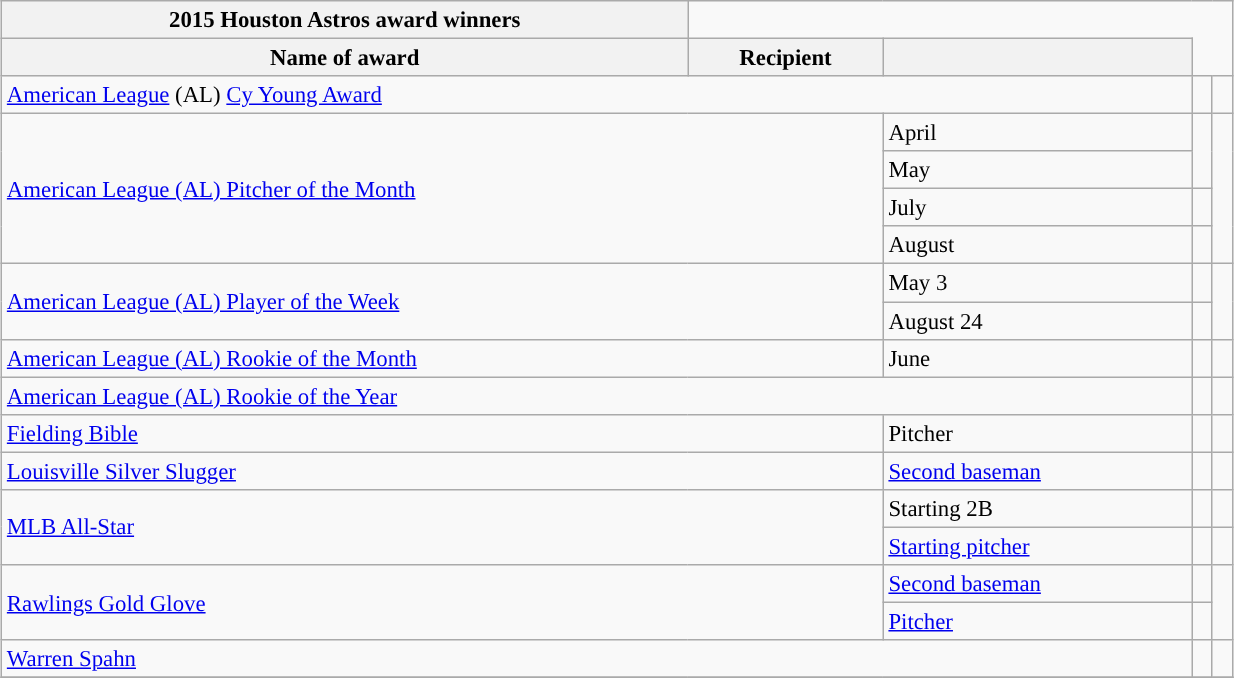<table class="wikitable sortable" style="margin: 5px; text-align: left; margin-left: auto; margin-right: auto; width: 65%; font-size: 95%">
<tr>
<th><strong>2015 Houston Astros award winners</strong></th>
</tr>
<tr>
<th>Name of award</th>
<th>Recipient</th>
<th></th>
</tr>
<tr>
<td colspan="3"><a href='#'>American League</a> (AL) <a href='#'>Cy Young Award</a></td>
<td align="center"></td>
<td align="center"></td>
</tr>
<tr>
<td rowspan="4"; colspan="2"><a href='#'>American League (AL) Pitcher of the Month</a></td>
<td>April</td>
<td rowspan="2"; align="center"></td>
<td rowspan="4"; align="center"></td>
</tr>
<tr>
<td>May</td>
</tr>
<tr>
<td>July</td>
<td align="center"></td>
</tr>
<tr>
<td>August</td>
<td align="center"></td>
</tr>
<tr>
<td rowspan="2"; colspan="2"><a href='#'>American League (AL) Player of the Week</a></td>
<td>May 3</td>
<td align="center"></td>
<td rowspan="2"; align="center"></td>
</tr>
<tr>
<td>August 24</td>
<td align="center"></td>
</tr>
<tr>
<td colspan="2"><a href='#'>American League (AL) Rookie of the Month</a></td>
<td>June</td>
<td align="center"></td>
<td align="center"></td>
</tr>
<tr>
<td colspan="3"><a href='#'>American League (AL) Rookie of the Year</a></td>
<td align="center"></td>
<td align="center"></td>
</tr>
<tr>
<td colspan="2"><a href='#'>Fielding Bible</a></td>
<td>Pitcher</td>
<td align="center"></td>
<td align="center"></td>
</tr>
<tr>
<td colspan="2"><a href='#'>Louisville Silver Slugger</a></td>
<td><a href='#'>Second baseman</a></td>
<td align="center"></td>
<td align="center"></td>
</tr>
<tr>
<td rowspan="2" colspan="2"><a href='#'>MLB All-Star</a></td>
<td>Starting 2B</td>
<td align="center"></td>
<td align="center"></td>
</tr>
<tr>
<td><a href='#'>Starting pitcher</a></td>
<td align="center"></td>
<td align="center"></td>
</tr>
<tr>
<td rowspan="2" colspan="2"><a href='#'>Rawlings Gold Glove</a></td>
<td><a href='#'>Second baseman</a></td>
<td align="center"></td>
<td rowspan="2" align="center"></td>
</tr>
<tr>
<td><a href='#'>Pitcher</a></td>
<td align="center"></td>
</tr>
<tr>
<td colspan="3"><a href='#'>Warren Spahn</a></td>
<td align="center"></td>
<td align="center"></td>
</tr>
<tr>
</tr>
</table>
